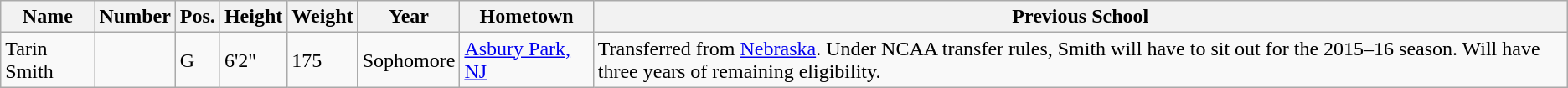<table class="wikitable sortable" border="1">
<tr>
<th>Name</th>
<th>Number</th>
<th>Pos.</th>
<th>Height</th>
<th>Weight</th>
<th>Year</th>
<th>Hometown</th>
<th class="unsortable">Previous School</th>
</tr>
<tr>
<td>Tarin Smith</td>
<td></td>
<td>G</td>
<td>6'2"</td>
<td>175</td>
<td>Sophomore</td>
<td><a href='#'>Asbury Park, NJ</a></td>
<td>Transferred from <a href='#'>Nebraska</a>. Under NCAA transfer rules, Smith will have to sit out for the 2015–16 season. Will have three years of remaining eligibility.</td>
</tr>
</table>
